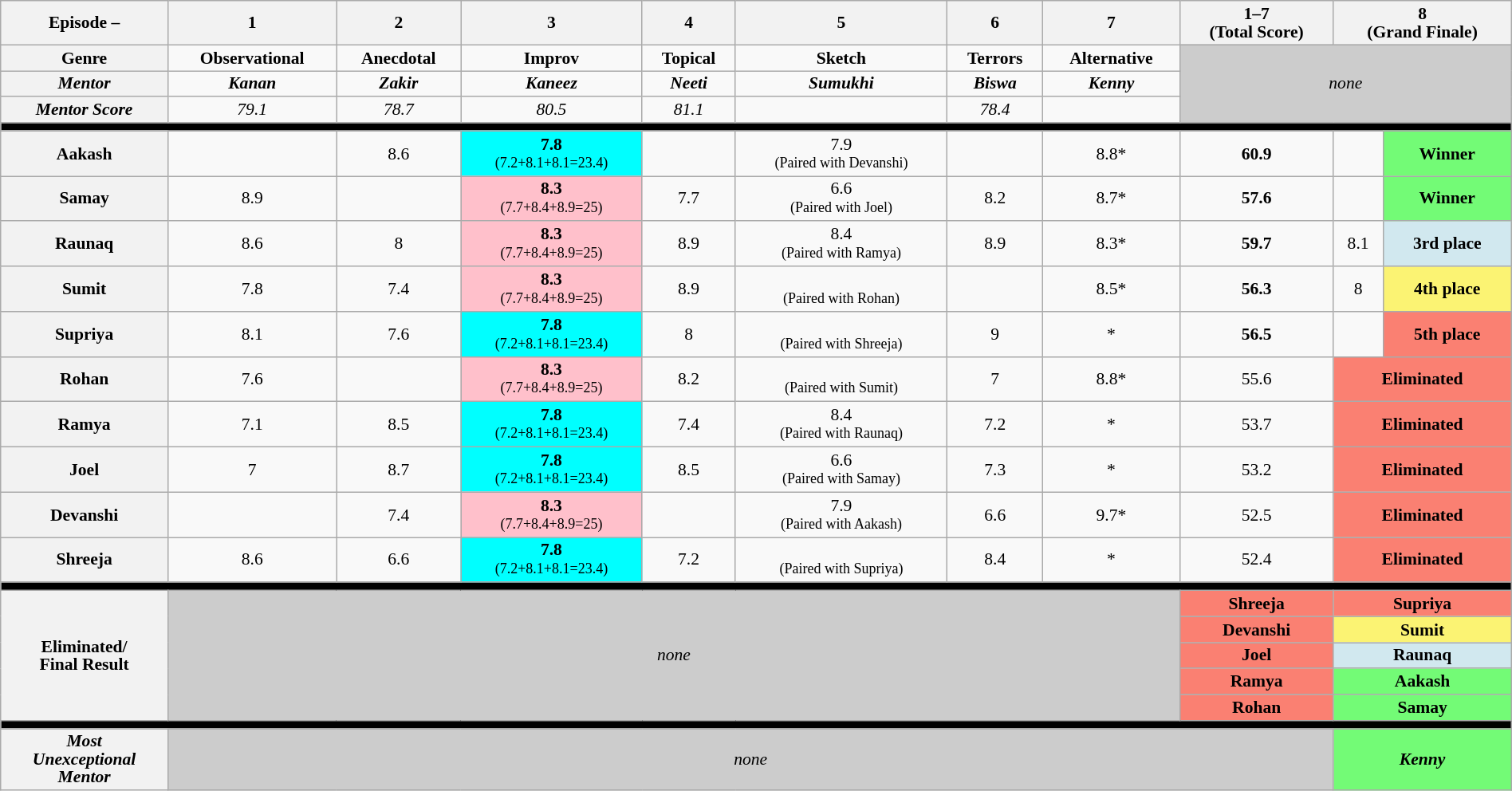<table class="wikitable" style="text-align:center; width:100%; font-size:90%; line-height:15px;">
<tr>
<th>Episode –</th>
<th>1</th>
<th>2</th>
<th>3</th>
<th>4</th>
<th>5</th>
<th>6</th>
<th>7</th>
<th>1–7<br>(Total Score)</th>
<th colspan="2">8<br>(Grand Finale)</th>
</tr>
<tr>
<th>Genre</th>
<td><strong>Observational</strong></td>
<td><strong>Anecdotal</strong></td>
<td><strong>Improv</strong></td>
<td><strong>Topical</strong></td>
<td><strong>Sketch</strong></td>
<td><strong>Terrors</strong></td>
<td><strong>Alternative</strong></td>
<td colspan="3" rowspan="3" bgcolor="#ccc"><em>none</em></td>
</tr>
<tr>
<th><em>Mentor</em></th>
<td><strong><em>Kanan</em></strong></td>
<td><strong><em>Zakir</em></strong></td>
<td><strong><em>Kaneez</em></strong></td>
<td><strong><em>Neeti</em></strong></td>
<td><strong><em>Sumukhi</em></strong></td>
<td><strong><em>Biswa</em></strong></td>
<td><strong><em>Kenny</em></strong></td>
</tr>
<tr>
<th><em>Mentor Score</em></th>
<td><em>79.1</em></td>
<td><em>78.7</em></td>
<td><em>80.5</em></td>
<td><em>81.1</em></td>
<td><strong><em></em></strong></td>
<td><em>78.4</em></td>
<td><strong><em></em></strong></td>
</tr>
<tr>
<td colspan="11" bgcolor="black"></td>
</tr>
<tr>
<th>Aakash</th>
<td><strong></strong></td>
<td>8.6</td>
<td bgcolor="cyan"><strong>7.8</strong><br><small>(7.2+8.1+8.1=23.4)</small></td>
<td><strong></strong></td>
<td>7.9<br><small>(Paired with Devanshi)</small></td>
<td><strong></strong></td>
<td>8.8*</td>
<td><strong>60.9</strong></td>
<td><strong></strong></td>
<td style="background:#73FB76;"><strong>Winner</strong></td>
</tr>
<tr>
<th>Samay</th>
<td>8.9</td>
<td><strong></strong></td>
<td bgcolor="pink"><strong>8.3</strong><br><small>(7.7+8.4+8.9=25)</small></td>
<td>7.7</td>
<td>6.6<br><small>(Paired with Joel)</small></td>
<td>8.2</td>
<td>8.7*</td>
<td><strong>57.6</strong></td>
<td><strong></strong></td>
<td style="background:#73FB76;"><strong>Winner</strong></td>
</tr>
<tr>
<th>Raunaq</th>
<td>8.6</td>
<td>8</td>
<td bgcolor="pink"><strong>8.3</strong><br><small>(7.7+8.4+8.9=25)</small></td>
<td>8.9</td>
<td>8.4<br><small>(Paired with Ramya)</small></td>
<td>8.9</td>
<td>8.3*</td>
<td><strong>59.7</strong></td>
<td>8.1</td>
<td style="background:#D1E8EF;"><strong>3rd place</strong></td>
</tr>
<tr>
<th>Sumit</th>
<td>7.8</td>
<td>7.4</td>
<td bgcolor="pink"><strong>8.3</strong><br><small>(7.7+8.4+8.9=25)</small></td>
<td>8.9</td>
<td><strong></strong><br><small>(Paired with Rohan)</small></td>
<td><strong></strong></td>
<td>8.5*</td>
<td><strong>56.3</strong></td>
<td>8</td>
<td style="background:#FBF373"><strong>4th place</strong></td>
</tr>
<tr>
<th>Supriya</th>
<td>8.1</td>
<td>7.6</td>
<td bgcolor="cyan"><strong>7.8</strong><br><small>(7.2+8.1+8.1=23.4)</small></td>
<td>8</td>
<td><strong></strong><br><small>(Paired with Shreeja)</small></td>
<td>9</td>
<td><strong></strong>*</td>
<td><strong>56.5</strong></td>
<td><strong></strong></td>
<td bgcolor="salmon"><strong>5th place</strong></td>
</tr>
<tr>
<th>Rohan</th>
<td>7.6</td>
<td><strong></strong></td>
<td bgcolor="pink"><strong>8.3</strong><br><small>(7.7+8.4+8.9=25)</small></td>
<td>8.2</td>
<td><strong></strong><br><small>(Paired with Sumit)</small></td>
<td>7</td>
<td>8.8*</td>
<td>55.6</td>
<td colspan="2" bgcolor="salmon"><strong>Eliminated</strong></td>
</tr>
<tr>
<th>Ramya</th>
<td>7.1</td>
<td>8.5</td>
<td bgcolor="cyan"><strong>7.8</strong><br><small>(7.2+8.1+8.1=23.4)</small></td>
<td>7.4</td>
<td>8.4<br><small>(Paired with Raunaq)</small></td>
<td>7.2</td>
<td><strong></strong>*</td>
<td>53.7</td>
<td colspan="2" bgcolor="salmon"><strong>Eliminated</strong></td>
</tr>
<tr>
<th>Joel</th>
<td>7</td>
<td>8.7</td>
<td bgcolor="cyan"><strong>7.8</strong><br><small>(7.2+8.1+8.1=23.4)</small></td>
<td>8.5</td>
<td>6.6<br><small>(Paired with Samay)</small></td>
<td>7.3</td>
<td><strong></strong>*</td>
<td>53.2</td>
<td colspan="2" bgcolor="salmon"><strong>Eliminated</strong></td>
</tr>
<tr>
<th>Devanshi</th>
<td><strong></strong></td>
<td>7.4</td>
<td bgcolor="pink"><strong>8.3</strong><br><small>(7.7+8.4+8.9=25)</small></td>
<td><strong></strong></td>
<td>7.9<br><small>(Paired with Aakash)</small></td>
<td>6.6</td>
<td>9.7*</td>
<td>52.5</td>
<td colspan="2" bgcolor="salmon"><strong>Eliminated</strong></td>
</tr>
<tr>
<th>Shreeja</th>
<td>8.6</td>
<td>6.6</td>
<td bgcolor="cyan"><strong>7.8</strong><br><small>(7.2+8.1+8.1=23.4)</small></td>
<td>7.2</td>
<td><strong></strong><br><small>(Paired with Supriya)</small></td>
<td>8.4</td>
<td><strong></strong>*</td>
<td>52.4</td>
<td colspan="2" bgcolor="salmon"><strong>Eliminated</strong></td>
</tr>
<tr>
<td colspan="11" bgcolor="black"></td>
</tr>
<tr>
<th rowspan="5">Eliminated/<br>Final Result</th>
<td colspan="7" rowspan="5" bgcolor="#ccc"><em>none</em></td>
<td bgcolor="salmon"><strong>Shreeja</strong></td>
<td colspan="2" bgcolor="salmon"><strong>Supriya</strong></td>
</tr>
<tr>
<td bgcolor="salmon"><strong>Devanshi</strong></td>
<td colspan="2" style="background:#FBF373"><strong>Sumit</strong></td>
</tr>
<tr>
<td bgcolor="salmon"><strong>Joel</strong></td>
<td colspan="2" style="background:#D1E8EF;"><strong>Raunaq</strong></td>
</tr>
<tr>
<td bgcolor="salmon"><strong>Ramya</strong></td>
<td colspan="2" style="background:#73FB76;"><strong>Aakash</strong></td>
</tr>
<tr>
<td bgcolor="salmon"><strong>Rohan</strong></td>
<td colspan="2" style="background:#73FB76;"><strong>Samay</strong></td>
</tr>
<tr>
<td colspan="11" bgcolor="black"></td>
</tr>
<tr>
<th><em>Most<br>Unexceptional<br>Mentor</em></th>
<td colspan="8"  bgcolor="#ccc"><em>none</em></td>
<td colspan="2" style="background:#73FB76;"><strong><em>Kenny</em></strong></td>
</tr>
</table>
